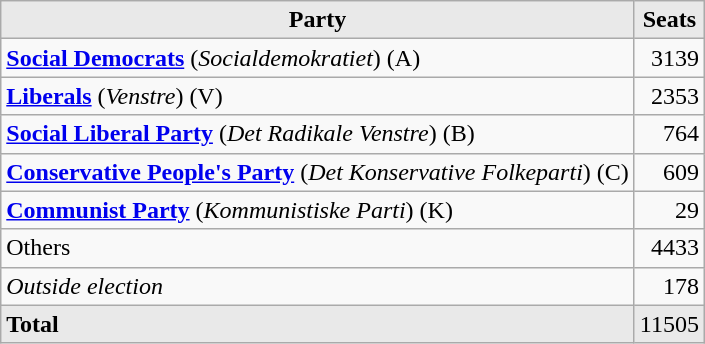<table class="wikitable">
<tr>
<th style="background-color:#E9E9E9">Party</th>
<th style="background-color:#E9E9E9">Seats</th>
</tr>
<tr>
<td><strong><a href='#'>Social Democrats</a></strong> (<em>Socialdemokratiet</em>) (A)</td>
<td align="right">3139</td>
</tr>
<tr>
<td><strong><a href='#'>Liberals</a></strong> (<em>Venstre</em>) (V)</td>
<td align="right">2353</td>
</tr>
<tr>
<td><strong><a href='#'>Social Liberal Party</a></strong> (<em>Det Radikale Venstre</em>) (B)</td>
<td align="right">764</td>
</tr>
<tr>
<td><strong><a href='#'>Conservative People's Party</a></strong> (<em>Det Konservative Folkeparti</em>) (C)</td>
<td align="right">609</td>
</tr>
<tr>
<td><strong><a href='#'>Communist Party</a></strong> (<em>Kommunistiske Parti</em>) (K)</td>
<td align="right">29</td>
</tr>
<tr>
<td>Others</td>
<td align="right">4433</td>
</tr>
<tr>
<td><em>Outside election</em></td>
<td align="right">178</td>
</tr>
<tr>
<td style="background-color:#E9E9E9"><strong>Total</strong></td>
<td align="right" style="background-color:#E9E9E9">11505</td>
</tr>
</table>
